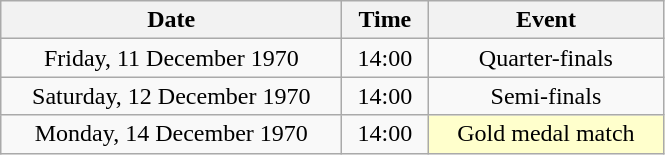<table class = "wikitable" style="text-align:center;">
<tr>
<th width=220>Date</th>
<th width=50>Time</th>
<th width=150>Event</th>
</tr>
<tr>
<td>Friday, 11 December 1970</td>
<td>14:00</td>
<td>Quarter-finals</td>
</tr>
<tr>
<td>Saturday, 12 December 1970</td>
<td>14:00</td>
<td>Semi-finals</td>
</tr>
<tr>
<td>Monday, 14 December 1970</td>
<td>14:00</td>
<td bgcolor=ffffcc>Gold medal match</td>
</tr>
</table>
